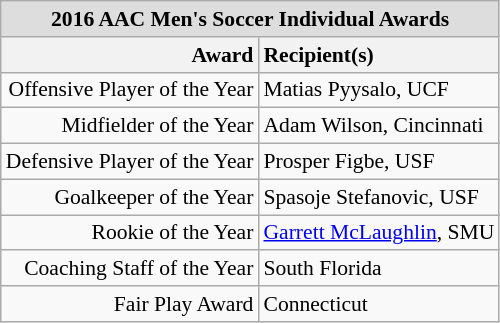<table class="wikitable" style="white-space:nowrap; font-size:90%;">
<tr>
<td colspan="7" style="text-align:center; background:#ddd;"><strong>2016 AAC Men's Soccer Individual Awards</strong></td>
</tr>
<tr>
<th style="text-align:right;">Award</th>
<th style="text-align:left;">Recipient(s)</th>
</tr>
<tr>
<td style="text-align:right;">Offensive Player of the Year</td>
<td style="text-align:left;">Matias Pyysalo, UCF</td>
</tr>
<tr>
<td style="text-align:right;">Midfielder of the Year</td>
<td style="text-align:left;">Adam Wilson, Cincinnati</td>
</tr>
<tr>
<td style="text-align:right;">Defensive Player of the Year</td>
<td style="text-align:left;">Prosper Figbe, USF</td>
</tr>
<tr>
<td style="text-align:right;">Goalkeeper of the Year</td>
<td style="text-align:left;">Spasoje Stefanovic, USF</td>
</tr>
<tr>
<td style="text-align:right;">Rookie of the Year</td>
<td style="text-align:left;"><a href='#'>Garrett McLaughlin</a>, SMU</td>
</tr>
<tr>
<td style="text-align:right;">Coaching Staff of the Year</td>
<td style="text-align:left;">South Florida</td>
</tr>
<tr>
<td style="text-align:right;">Fair Play Award</td>
<td style="text-align:left;">Connecticut</td>
</tr>
</table>
